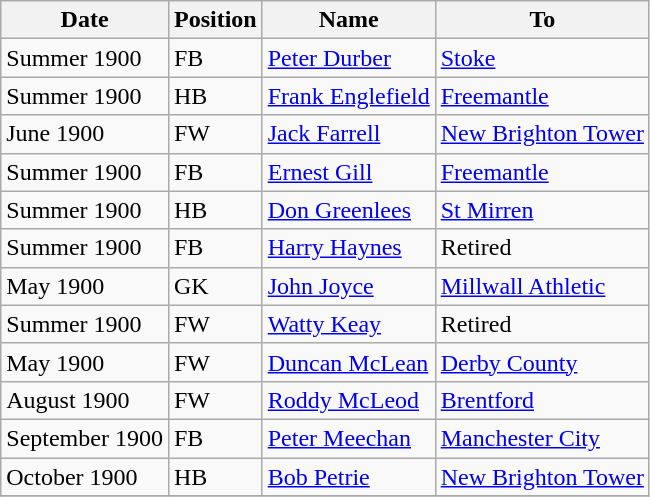<table class="wikitable">
<tr>
<th>Date</th>
<th>Position</th>
<th>Name</th>
<th>To</th>
</tr>
<tr>
<td>Summer 1900</td>
<td>FB</td>
<td><a href='#'>Peter Durber</a></td>
<td><a href='#'>Stoke</a></td>
</tr>
<tr>
<td>Summer 1900</td>
<td>HB</td>
<td><a href='#'>Frank Englefield</a></td>
<td><a href='#'>Freemantle</a></td>
</tr>
<tr>
<td>June 1900</td>
<td>FW</td>
<td><a href='#'>Jack Farrell</a></td>
<td><a href='#'>New Brighton Tower</a></td>
</tr>
<tr>
<td>Summer 1900</td>
<td>FB</td>
<td><a href='#'>Ernest Gill</a></td>
<td><a href='#'>Freemantle</a></td>
</tr>
<tr>
<td>Summer 1900</td>
<td>HB</td>
<td><a href='#'>Don Greenlees</a></td>
<td><a href='#'>St Mirren</a></td>
</tr>
<tr>
<td>Summer 1900</td>
<td>FB</td>
<td><a href='#'>Harry Haynes</a></td>
<td>Retired</td>
</tr>
<tr>
<td>May 1900</td>
<td>GK</td>
<td><a href='#'>John Joyce</a></td>
<td><a href='#'>Millwall Athletic</a></td>
</tr>
<tr>
<td>Summer 1900</td>
<td>FW</td>
<td><a href='#'>Watty Keay</a></td>
<td>Retired</td>
</tr>
<tr>
<td>May 1900</td>
<td>FW</td>
<td><a href='#'>Duncan McLean</a></td>
<td><a href='#'>Derby County</a></td>
</tr>
<tr>
<td>August 1900</td>
<td>FW</td>
<td><a href='#'>Roddy McLeod</a></td>
<td><a href='#'>Brentford</a></td>
</tr>
<tr>
<td>September 1900</td>
<td>FB</td>
<td><a href='#'>Peter Meechan</a></td>
<td><a href='#'>Manchester City</a></td>
</tr>
<tr>
<td>October 1900</td>
<td>HB</td>
<td><a href='#'>Bob Petrie</a></td>
<td><a href='#'>New Brighton Tower</a></td>
</tr>
<tr>
</tr>
</table>
